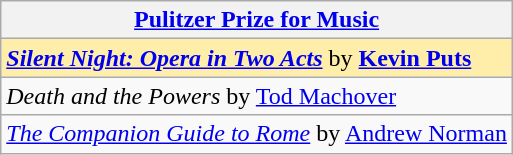<table class="wikitable" style="float:left; float:none;">
<tr>
<th><a href='#'>Pulitzer Prize for Music</a></th>
</tr>
<tr>
<td style="background:#fea;"><strong><em><a href='#'>Silent Night: Opera in Two Acts</a></em></strong> by <strong><a href='#'>Kevin Puts</a></strong></td>
</tr>
<tr>
<td><em>Death and the Powers</em> by <a href='#'>Tod Machover</a></td>
</tr>
<tr>
<td><em><a href='#'>The Companion Guide to Rome</a></em> by <a href='#'>Andrew Norman</a></td>
</tr>
</table>
